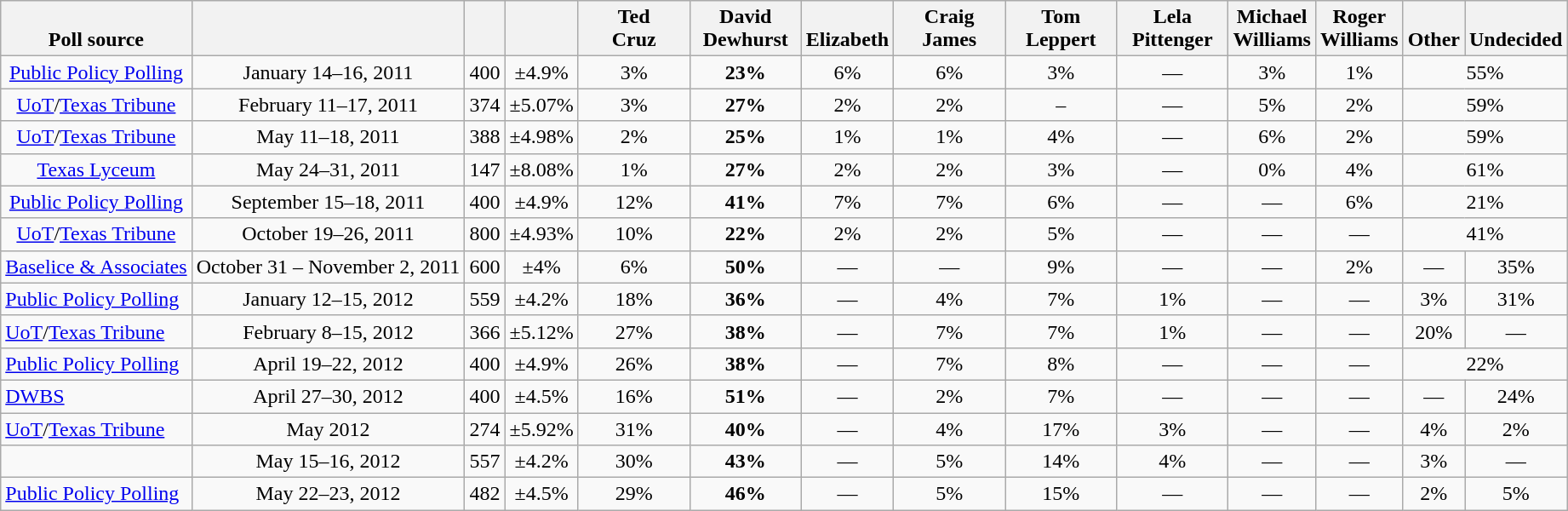<table class="wikitable" style="text-align:center">
<tr valign= bottom>
<th>Poll source</th>
<th></th>
<th></th>
<th></th>
<th style="width:80px;">Ted<br>Cruz</th>
<th style="width:80px;">David<br>Dewhurst</th>
<th>Elizabeth<br></th>
<th style="width:80px;">Craig<br>James</th>
<th style="width:80px;">Tom<br>Leppert</th>
<th style="width:80px;">Lela<br>Pittenger</th>
<th>Michael<br>Williams</th>
<th>Roger<br>Williams</th>
<th>Other</th>
<th>Undecided</th>
</tr>
<tr>
<td><a href='#'>Public Policy Polling</a></td>
<td>January 14–16, 2011</td>
<td>400</td>
<td>±4.9%</td>
<td>3%</td>
<td><strong>23%</strong></td>
<td>6%</td>
<td>6%</td>
<td>3%</td>
<td>—</td>
<td>3%</td>
<td>1%</td>
<td colspan="2">55%</td>
</tr>
<tr>
<td><a href='#'>UoT</a>/<a href='#'>Texas Tribune</a></td>
<td>February 11–17, 2011</td>
<td>374</td>
<td>±5.07%</td>
<td>3%</td>
<td><strong>27%</strong></td>
<td>2%</td>
<td>2%</td>
<td>–</td>
<td>—</td>
<td>5%</td>
<td>2%</td>
<td colspan="2">59%</td>
</tr>
<tr>
<td><a href='#'>UoT</a>/<a href='#'>Texas Tribune</a></td>
<td>May 11–18, 2011</td>
<td>388</td>
<td>±4.98%</td>
<td>2%</td>
<td><strong>25%</strong></td>
<td>1%</td>
<td>1%</td>
<td>4%</td>
<td>—</td>
<td>6%</td>
<td>2%</td>
<td colspan="2">59%</td>
</tr>
<tr>
<td><a href='#'>Texas Lyceum</a></td>
<td>May 24–31, 2011</td>
<td>147</td>
<td>±8.08%</td>
<td>1%</td>
<td><strong>27%</strong></td>
<td>2%</td>
<td>2%</td>
<td>3%</td>
<td>—</td>
<td>0%</td>
<td>4%</td>
<td colspan="2">61%</td>
</tr>
<tr>
<td><a href='#'>Public Policy Polling</a></td>
<td>September 15–18, 2011</td>
<td>400</td>
<td>±4.9%</td>
<td>12%</td>
<td><strong>41%</strong></td>
<td>7%</td>
<td>7%</td>
<td>6%</td>
<td>—</td>
<td>—</td>
<td>6%</td>
<td colspan="2">21%</td>
</tr>
<tr>
<td><a href='#'>UoT</a>/<a href='#'>Texas Tribune</a></td>
<td>October 19–26, 2011</td>
<td>800</td>
<td>±4.93%</td>
<td>10%</td>
<td><strong>22%</strong></td>
<td>2%</td>
<td>2%</td>
<td>5%</td>
<td>—</td>
<td>—</td>
<td>—</td>
<td colspan="2">41%</td>
</tr>
<tr>
<td align="left"><a href='#'>Baselice & Associates</a></td>
<td>October 31 – November 2, 2011</td>
<td>600</td>
<td>±4%</td>
<td>6%</td>
<td><strong>50%</strong></td>
<td>—</td>
<td>—</td>
<td>9%</td>
<td>—</td>
<td>—</td>
<td>2%</td>
<td>—</td>
<td>35%</td>
</tr>
<tr>
<td align="left"><a href='#'>Public Policy Polling</a></td>
<td>January 12–15, 2012</td>
<td>559</td>
<td>±4.2%</td>
<td>18%</td>
<td><strong>36%</strong></td>
<td>—</td>
<td>4%</td>
<td>7%</td>
<td>1%</td>
<td>—</td>
<td>—</td>
<td>3%</td>
<td>31%</td>
</tr>
<tr>
<td align="left"><a href='#'>UoT</a>/<a href='#'>Texas Tribune</a></td>
<td>February 8–15, 2012</td>
<td>366</td>
<td>±5.12%</td>
<td>27%</td>
<td><strong>38%</strong></td>
<td>—</td>
<td>7%</td>
<td>7%</td>
<td>1%</td>
<td>—</td>
<td>—</td>
<td>20%</td>
<td>—</td>
</tr>
<tr>
<td align="left"><a href='#'>Public Policy Polling</a></td>
<td>April 19–22, 2012</td>
<td>400</td>
<td>±4.9%</td>
<td>26%</td>
<td><strong>38%</strong></td>
<td>—</td>
<td>7%</td>
<td>8%</td>
<td>—</td>
<td>—</td>
<td>—</td>
<td colspan="2">22%</td>
</tr>
<tr>
<td align="left"><a href='#'>DWBS</a></td>
<td>April 27–30, 2012</td>
<td>400</td>
<td>±4.5%</td>
<td>16%</td>
<td><strong>51%</strong></td>
<td>—</td>
<td>2%</td>
<td>7%</td>
<td>—</td>
<td>—</td>
<td>—</td>
<td>—</td>
<td>24%</td>
</tr>
<tr>
<td align="left"><a href='#'>UoT</a>/<a href='#'>Texas Tribune</a></td>
<td>May 2012</td>
<td>274</td>
<td>±5.92%</td>
<td>31%</td>
<td><strong>40%</strong></td>
<td>—</td>
<td>4%</td>
<td>17%</td>
<td>3%</td>
<td>—</td>
<td>—</td>
<td>4%</td>
<td>2%</td>
</tr>
<tr>
<td align="left"></td>
<td>May 15–16, 2012</td>
<td>557</td>
<td>±4.2%</td>
<td>30%</td>
<td><strong>43%</strong></td>
<td>—</td>
<td>5%</td>
<td>14%</td>
<td>4%</td>
<td>—</td>
<td>—</td>
<td>3%</td>
<td>—</td>
</tr>
<tr>
<td align="left"><a href='#'>Public Policy Polling</a></td>
<td>May 22–23, 2012</td>
<td>482</td>
<td>±4.5%</td>
<td>29%</td>
<td><strong>46%</strong></td>
<td>—</td>
<td>5%</td>
<td>15%</td>
<td>—</td>
<td>—</td>
<td>—</td>
<td>2%</td>
<td>5%</td>
</tr>
</table>
